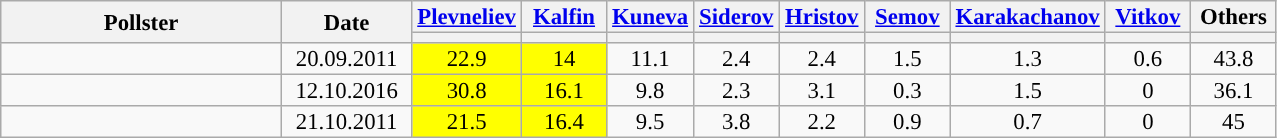<table class="wikitable" style="text-align:center;font-size:95%;line-height:14px;">
<tr>
<th rowspan=2 width=180px>Pollster</th>
<th rowspan=2 width=80px>Date</th>
<th width=50px><a href='#'>Plevneliev</a></th>
<th width=50px><a href='#'>Kalfin</a></th>
<th width=50px><a href='#'>Kuneva</a></th>
<th width=50px><a href='#'>Siderov</a></th>
<th width=50px><a href='#'>Hristov</a></th>
<th width=50px><a href='#'>Semov</a></th>
<th width=50px><a href='#'>Karakachanov</a></th>
<th width=50px><a href='#'>Vitkov</a></th>
<th width=50px>Others</th>
</tr>
<tr>
<th style="background:"></th>
<th style="background:"></th>
<th style="background:"></th>
<th style="background:"></th>
<th style="background:"></th>
<th style="background:"></th>
<th style="background:"></th>
<th style="background:"></th>
<th style="background:;"></th>
</tr>
<tr>
<td></td>
<td>20.09.2011</td>
<td bgcolor=#FFFF00>22.9</td>
<td bgcolor=#FFFF00>14</td>
<td>11.1</td>
<td>2.4</td>
<td>2.4</td>
<td>1.5</td>
<td>1.3</td>
<td>0.6</td>
<td>43.8</td>
</tr>
<tr>
<td></td>
<td>12.10.2016</td>
<td bgcolor=#FFFF00>30.8</td>
<td bgcolor=#FFFF00>16.1</td>
<td>9.8</td>
<td>2.3</td>
<td>3.1</td>
<td>0.3</td>
<td>1.5</td>
<td>0</td>
<td>36.1</td>
</tr>
<tr>
<td></td>
<td>21.10.2011</td>
<td bgcolor=#FFFF00>21.5</td>
<td bgcolor=#FFFF00>16.4</td>
<td>9.5</td>
<td>3.8</td>
<td>2.2</td>
<td>0.9</td>
<td>0.7</td>
<td>0</td>
<td>45</td>
</tr>
</table>
